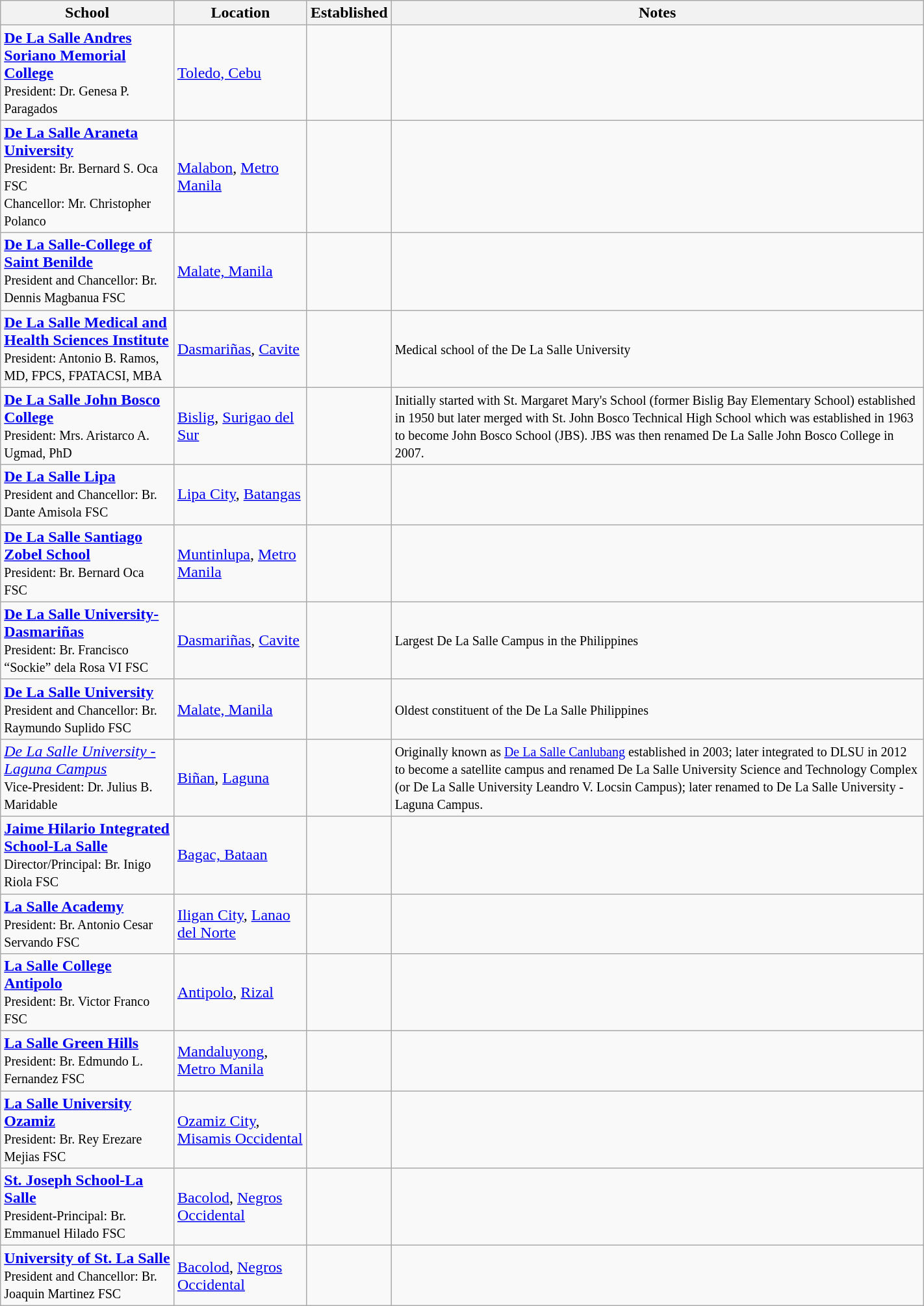<table class="wikitable" border="1" width="75%">
<tr>
<th>School</th>
<th>Location</th>
<th>Established</th>
<th>Notes</th>
</tr>
<tr>
<td><strong><a href='#'>De La Salle Andres Soriano Memorial College</a></strong><br><small>President: Dr. Genesa P. Paragados</small></td>
<td><a href='#'>Toledo, Cebu</a></td>
<td></td>
<td></td>
</tr>
<tr>
<td><strong><a href='#'>De La Salle Araneta University</a></strong><br><small>President: Br. Bernard S. Oca FSC</small> <br><small>Chancellor: Mr. Christopher Polanco</small></td>
<td><a href='#'>Malabon</a>, <a href='#'>Metro Manila</a></td>
<td></td>
<td></td>
</tr>
<tr>
<td><strong><a href='#'>De La Salle-College of Saint Benilde</a></strong><br><small>President and Chancellor: Br. Dennis Magbanua FSC</small></td>
<td><a href='#'>Malate, Manila</a></td>
<td></td>
<td></td>
</tr>
<tr>
<td><strong><a href='#'>De La Salle Medical and Health Sciences Institute</a></strong><br><small>President: Antonio B. Ramos, MD, FPCS, FPATACSI, MBA</small></td>
<td><a href='#'>Dasmariñas</a>, <a href='#'>Cavite</a></td>
<td></td>
<td><small>Medical school of the De La Salle University </small></td>
</tr>
<tr>
<td><strong><a href='#'>De La Salle John Bosco College</a></strong><br><small>President: Mrs. Aristarco A. Ugmad, PhD</small></td>
<td><a href='#'>Bislig</a>, <a href='#'>Surigao del Sur</a></td>
<td></td>
<td><small>Initially started with St. Margaret Mary's School (former Bislig Bay Elementary School) established in 1950 but later merged with St. John Bosco Technical High School which was established in 1963 to become John Bosco School (JBS). JBS was then renamed De La Salle John Bosco College in 2007.</small></td>
</tr>
<tr>
<td><strong><a href='#'>De La Salle Lipa</a></strong><br><small>President and Chancellor: Br. Dante Amisola FSC </small></td>
<td><a href='#'>Lipa City</a>, <a href='#'>Batangas</a></td>
<td></td>
<td></td>
</tr>
<tr>
<td><strong><a href='#'>De La Salle Santiago Zobel School</a></strong><br><small>President: Br. Bernard Oca FSC</small></td>
<td><a href='#'>Muntinlupa</a>, <a href='#'>Metro Manila</a></td>
<td></td>
<td></td>
</tr>
<tr>
<td><strong><a href='#'>De La Salle University-Dasmariñas</a></strong><br><small>President: Br. Francisco “Sockie” dela Rosa VI FSC</small></td>
<td><a href='#'>Dasmariñas</a>, <a href='#'>Cavite</a></td>
<td></td>
<td><small>Largest De La Salle Campus in the Philippines</small></td>
</tr>
<tr>
<td><strong><a href='#'>De La Salle University</a></strong><br><small>President and Chancellor: Br. Raymundo Suplido FSC</small></td>
<td><a href='#'>Malate, Manila</a></td>
<td></td>
<td><small>Oldest constituent of the De La Salle Philippines</small></td>
</tr>
<tr>
<td><em><a href='#'>De La Salle University - Laguna Campus</a></em><br><small>Vice-President: Dr. Julius B. Maridable</small></td>
<td><a href='#'>Biñan</a>, <a href='#'>Laguna</a></td>
<td></td>
<td><small>Originally known as <a href='#'>De La Salle Canlubang</a> established in 2003; later integrated to DLSU in 2012 to become a satellite campus and renamed De La Salle University Science and Technology Complex (or De La Salle University Leandro V. Locsin Campus); later renamed to De La Salle University - Laguna Campus.</small></td>
</tr>
<tr>
<td><strong><a href='#'>Jaime Hilario Integrated School-La Salle</a></strong><br><small> Director/Principal: Br. Inigo Riola FSC</small></td>
<td><a href='#'>Bagac, Bataan</a></td>
<td></td>
<td></td>
</tr>
<tr>
<td><strong><a href='#'>La Salle Academy</a></strong><br><small>President: Br. Antonio Cesar Servando FSC</small></td>
<td><a href='#'>Iligan City</a>, <a href='#'>Lanao del Norte</a></td>
<td></td>
<td></td>
</tr>
<tr>
<td><strong><a href='#'>La Salle College Antipolo</a></strong><br><small>President: Br. Victor Franco FSC</small></td>
<td><a href='#'>Antipolo</a>, <a href='#'>Rizal</a></td>
<td></td>
<td></td>
</tr>
<tr>
<td><strong><a href='#'>La Salle Green Hills</a></strong><br><small>President: Br. Edmundo L. Fernandez FSC</small></td>
<td><a href='#'>Mandaluyong</a>, <a href='#'>Metro Manila</a></td>
<td></td>
<td></td>
</tr>
<tr>
<td><strong><a href='#'>La Salle University Ozamiz</a></strong><br><small>President: Br. Rey Erezare Mejias FSC</small></td>
<td><a href='#'>Ozamiz City</a>, <a href='#'>Misamis Occidental</a></td>
<td></td>
<td></td>
</tr>
<tr>
<td><strong><a href='#'>St. Joseph School-La Salle</a></strong><br><small>President-Principal: Br. Emmanuel Hilado FSC</small></td>
<td><a href='#'>Bacolod</a>, <a href='#'>Negros Occidental</a></td>
<td></td>
<td></td>
</tr>
<tr>
<td><strong><a href='#'>University of St. La Salle</a></strong><br><small>President and Chancellor: Br. Joaquin Martinez FSC</small></td>
<td><a href='#'>Bacolod</a>, <a href='#'>Negros Occidental</a></td>
<td></td>
<td></td>
</tr>
</table>
